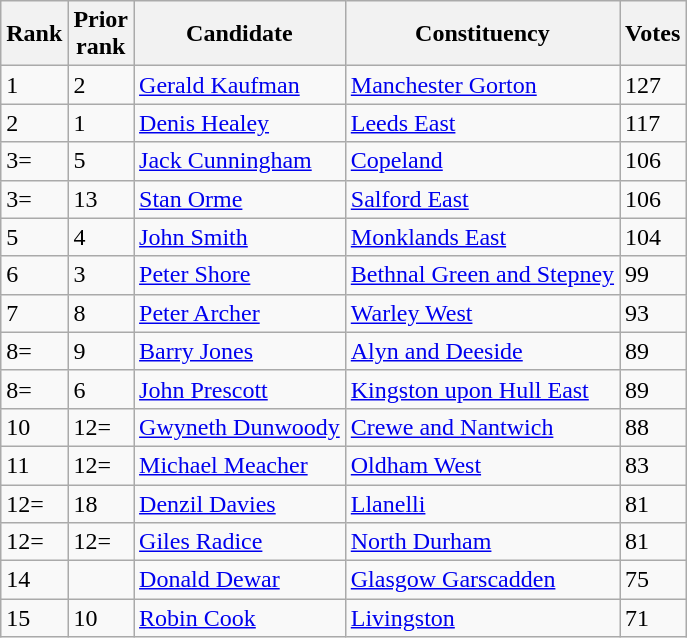<table class="wikitable sortable">
<tr>
<th>Rank<br></th>
<th>Prior<br>rank<br></th>
<th>Candidate<br></th>
<th>Constituency<br></th>
<th>Votes<br></th>
</tr>
<tr>
<td>1</td>
<td>2</td>
<td><a href='#'>Gerald Kaufman</a></td>
<td><a href='#'>Manchester Gorton</a></td>
<td>127</td>
</tr>
<tr>
<td>2</td>
<td>1</td>
<td><a href='#'>Denis Healey</a></td>
<td><a href='#'>Leeds East</a></td>
<td>117</td>
</tr>
<tr>
<td>3=</td>
<td>5</td>
<td><a href='#'>Jack Cunningham</a></td>
<td><a href='#'>Copeland</a></td>
<td>106</td>
</tr>
<tr>
<td>3=</td>
<td>13</td>
<td><a href='#'>Stan Orme</a></td>
<td><a href='#'>Salford East</a></td>
<td>106</td>
</tr>
<tr>
<td>5</td>
<td>4</td>
<td><a href='#'>John Smith</a></td>
<td><a href='#'>Monklands East</a></td>
<td>104</td>
</tr>
<tr>
<td>6</td>
<td>3</td>
<td><a href='#'>Peter Shore</a></td>
<td><a href='#'>Bethnal Green and Stepney</a></td>
<td>99</td>
</tr>
<tr>
<td>7</td>
<td>8</td>
<td><a href='#'>Peter Archer</a></td>
<td><a href='#'>Warley West</a></td>
<td>93</td>
</tr>
<tr>
<td>8=</td>
<td>9</td>
<td><a href='#'>Barry Jones</a></td>
<td><a href='#'>Alyn and Deeside</a></td>
<td>89</td>
</tr>
<tr>
<td>8=</td>
<td>6</td>
<td><a href='#'>John Prescott</a></td>
<td><a href='#'>Kingston upon Hull East</a></td>
<td>89</td>
</tr>
<tr>
<td>10</td>
<td>12=</td>
<td><a href='#'>Gwyneth Dunwoody</a></td>
<td><a href='#'>Crewe and Nantwich</a></td>
<td>88</td>
</tr>
<tr>
<td>11</td>
<td>12=</td>
<td><a href='#'>Michael Meacher</a></td>
<td><a href='#'>Oldham West</a></td>
<td>83</td>
</tr>
<tr>
<td>12=</td>
<td>18</td>
<td><a href='#'>Denzil Davies</a></td>
<td><a href='#'>Llanelli</a></td>
<td>81</td>
</tr>
<tr>
<td>12=</td>
<td>12=</td>
<td><a href='#'>Giles Radice</a></td>
<td><a href='#'>North Durham</a></td>
<td>81</td>
</tr>
<tr>
<td>14</td>
<td></td>
<td><a href='#'>Donald Dewar</a></td>
<td><a href='#'>Glasgow Garscadden</a></td>
<td>75</td>
</tr>
<tr>
<td>15</td>
<td>10</td>
<td><a href='#'>Robin Cook</a></td>
<td><a href='#'>Livingston</a></td>
<td>71</td>
</tr>
</table>
